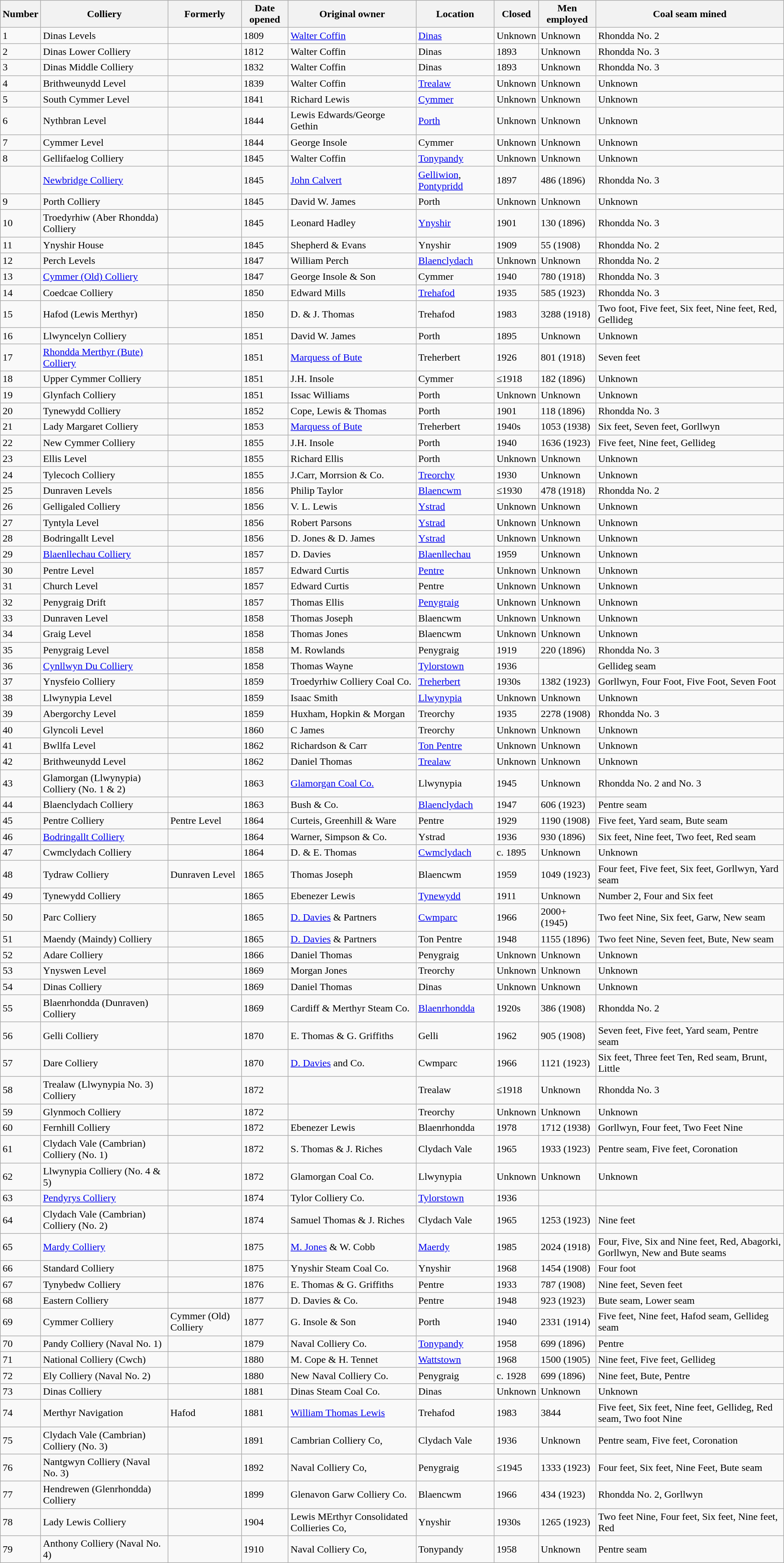<table class="wikitable sortable">
<tr>
<th>Number</th>
<th>Colliery</th>
<th>Formerly</th>
<th>Date opened</th>
<th>Original owner</th>
<th>Location</th>
<th>Closed</th>
<th>Men employed</th>
<th>Coal seam mined</th>
</tr>
<tr>
<td>1</td>
<td>Dinas Levels</td>
<td></td>
<td>1809</td>
<td><a href='#'>Walter Coffin</a></td>
<td><a href='#'>Dinas</a></td>
<td>Unknown</td>
<td>Unknown</td>
<td>Rhondda No. 2</td>
</tr>
<tr>
<td>2</td>
<td>Dinas Lower Colliery</td>
<td></td>
<td>1812</td>
<td>Walter Coffin</td>
<td>Dinas</td>
<td>1893</td>
<td>Unknown</td>
<td>Rhondda No. 3</td>
</tr>
<tr>
<td>3</td>
<td>Dinas Middle Colliery</td>
<td></td>
<td>1832</td>
<td>Walter Coffin</td>
<td>Dinas</td>
<td>1893</td>
<td>Unknown</td>
<td>Rhondda No. 3</td>
</tr>
<tr>
<td>4</td>
<td>Brithweunydd Level</td>
<td></td>
<td>1839</td>
<td>Walter Coffin</td>
<td><a href='#'>Trealaw</a></td>
<td>Unknown</td>
<td>Unknown</td>
<td>Unknown</td>
</tr>
<tr>
<td>5</td>
<td>South Cymmer Level</td>
<td></td>
<td>1841</td>
<td>Richard Lewis</td>
<td><a href='#'>Cymmer</a></td>
<td>Unknown</td>
<td>Unknown</td>
<td>Unknown</td>
</tr>
<tr>
<td>6</td>
<td>Nythbran Level</td>
<td></td>
<td>1844</td>
<td>Lewis Edwards/George Gethin</td>
<td><a href='#'>Porth</a></td>
<td>Unknown</td>
<td>Unknown</td>
<td>Unknown</td>
</tr>
<tr>
<td>7</td>
<td>Cymmer Level</td>
<td></td>
<td>1844</td>
<td>George Insole</td>
<td>Cymmer</td>
<td>Unknown</td>
<td>Unknown</td>
<td>Unknown</td>
</tr>
<tr>
<td>8</td>
<td>Gellifaelog Colliery</td>
<td></td>
<td>1845</td>
<td>Walter Coffin</td>
<td><a href='#'>Tonypandy</a></td>
<td>Unknown</td>
<td>Unknown</td>
<td>Unknown</td>
</tr>
<tr>
<td></td>
<td><a href='#'>Newbridge Colliery</a></td>
<td></td>
<td>1845</td>
<td><a href='#'>John Calvert</a></td>
<td><a href='#'>Gelliwion</a>, <a href='#'>Pontypridd</a></td>
<td>1897</td>
<td>486 (1896)</td>
<td>Rhondda No. 3</td>
</tr>
<tr>
<td>9</td>
<td>Porth Colliery</td>
<td></td>
<td>1845</td>
<td>David W. James</td>
<td>Porth</td>
<td>Unknown</td>
<td>Unknown</td>
<td>Unknown</td>
</tr>
<tr>
<td>10</td>
<td>Troedyrhiw (Aber Rhondda) Colliery</td>
<td></td>
<td>1845</td>
<td>Leonard Hadley</td>
<td><a href='#'>Ynyshir</a></td>
<td>1901</td>
<td>130 (1896)</td>
<td>Rhondda No. 3</td>
</tr>
<tr>
<td>11</td>
<td>Ynyshir House</td>
<td></td>
<td>1845</td>
<td>Shepherd & Evans</td>
<td>Ynyshir</td>
<td>1909</td>
<td>55 (1908)</td>
<td>Rhondda No. 2</td>
</tr>
<tr>
<td>12</td>
<td>Perch Levels</td>
<td></td>
<td>1847</td>
<td>William Perch</td>
<td><a href='#'>Blaenclydach</a></td>
<td>Unknown</td>
<td>Unknown</td>
<td>Rhondda No. 2</td>
</tr>
<tr>
<td>13</td>
<td><a href='#'>Cymmer (Old) Colliery</a></td>
<td></td>
<td>1847</td>
<td>George Insole & Son</td>
<td>Cymmer</td>
<td>1940</td>
<td>780 (1918)</td>
<td>Rhondda No. 3</td>
</tr>
<tr>
<td>14</td>
<td>Coedcae Colliery</td>
<td></td>
<td>1850</td>
<td>Edward Mills</td>
<td><a href='#'>Trehafod</a></td>
<td>1935</td>
<td>585 (1923)</td>
<td>Rhondda No. 3</td>
</tr>
<tr>
<td>15</td>
<td>Hafod (Lewis Merthyr)</td>
<td></td>
<td>1850</td>
<td>D. & J. Thomas</td>
<td>Trehafod</td>
<td>1983</td>
<td>3288 (1918)</td>
<td>Two foot, Five feet, Six feet, Nine feet, Red, Gellideg</td>
</tr>
<tr>
<td>16</td>
<td>Llwyncelyn Colliery</td>
<td></td>
<td>1851</td>
<td>David W. James</td>
<td>Porth</td>
<td>1895</td>
<td>Unknown</td>
<td>Unknown</td>
</tr>
<tr>
<td>17</td>
<td><a href='#'>Rhondda Merthyr (Bute) Colliery</a></td>
<td></td>
<td>1851</td>
<td><a href='#'>Marquess of Bute</a></td>
<td>Treherbert</td>
<td>1926</td>
<td>801 (1918)</td>
<td>Seven feet</td>
</tr>
<tr>
<td>18</td>
<td>Upper Cymmer Colliery</td>
<td></td>
<td>1851</td>
<td>J.H. Insole</td>
<td>Cymmer</td>
<td>≤1918</td>
<td>182 (1896)</td>
<td>Unknown</td>
</tr>
<tr>
<td>19</td>
<td>Glynfach Colliery</td>
<td></td>
<td>1851</td>
<td>Issac Williams</td>
<td>Porth</td>
<td>Unknown</td>
<td>Unknown</td>
<td>Unknown</td>
</tr>
<tr>
<td>20</td>
<td>Tynewydd Colliery</td>
<td></td>
<td>1852</td>
<td>Cope, Lewis & Thomas</td>
<td>Porth</td>
<td>1901</td>
<td>118 (1896)</td>
<td>Rhondda No. 3</td>
</tr>
<tr>
<td>21</td>
<td>Lady Margaret Colliery</td>
<td></td>
<td>1853</td>
<td><a href='#'>Marquess of Bute</a></td>
<td>Treherbert</td>
<td>1940s</td>
<td>1053 (1938)</td>
<td>Six feet, Seven feet, Gorllwyn</td>
</tr>
<tr>
<td>22</td>
<td>New Cymmer Colliery</td>
<td></td>
<td>1855</td>
<td>J.H. Insole</td>
<td>Porth</td>
<td>1940</td>
<td>1636 (1923)</td>
<td>Five feet, Nine feet, Gellideg</td>
</tr>
<tr>
<td>23</td>
<td>Ellis Level</td>
<td></td>
<td>1855</td>
<td>Richard Ellis</td>
<td>Porth</td>
<td>Unknown</td>
<td>Unknown</td>
<td>Unknown</td>
</tr>
<tr>
<td>24</td>
<td>Tylecoch Colliery</td>
<td></td>
<td>1855</td>
<td>J.Carr, Morrsion & Co.</td>
<td><a href='#'>Treorchy</a></td>
<td>1930</td>
<td>Unknown</td>
<td>Unknown</td>
</tr>
<tr>
<td>25</td>
<td>Dunraven Levels</td>
<td></td>
<td>1856</td>
<td>Philip Taylor</td>
<td><a href='#'>Blaencwm</a></td>
<td>≤1930</td>
<td>478 (1918)</td>
<td>Rhondda No. 2</td>
</tr>
<tr>
<td>26</td>
<td>Gelligaled Colliery</td>
<td></td>
<td>1856</td>
<td>V. L. Lewis</td>
<td><a href='#'>Ystrad</a></td>
<td>Unknown</td>
<td>Unknown</td>
<td>Unknown</td>
</tr>
<tr>
<td>27</td>
<td>Tyntyla Level</td>
<td></td>
<td>1856</td>
<td>Robert Parsons</td>
<td><a href='#'>Ystrad</a></td>
<td>Unknown</td>
<td>Unknown</td>
<td>Unknown</td>
</tr>
<tr>
<td>28</td>
<td>Bodringallt Level</td>
<td></td>
<td>1856</td>
<td>D. Jones & D. James</td>
<td><a href='#'>Ystrad</a></td>
<td>Unknown</td>
<td>Unknown</td>
<td>Unknown</td>
</tr>
<tr>
<td>29</td>
<td><a href='#'>Blaenllechau Colliery</a></td>
<td></td>
<td>1857</td>
<td>D. Davies</td>
<td><a href='#'>Blaenllechau</a></td>
<td>1959</td>
<td>Unknown</td>
<td>Unknown</td>
</tr>
<tr>
<td>30</td>
<td>Pentre Level</td>
<td></td>
<td>1857</td>
<td>Edward Curtis</td>
<td><a href='#'>Pentre</a></td>
<td>Unknown</td>
<td>Unknown</td>
<td>Unknown</td>
</tr>
<tr>
<td>31</td>
<td>Church Level</td>
<td></td>
<td>1857</td>
<td>Edward Curtis</td>
<td>Pentre</td>
<td>Unknown</td>
<td>Unknown</td>
<td>Unknown</td>
</tr>
<tr>
<td>32</td>
<td>Penygraig Drift</td>
<td></td>
<td>1857</td>
<td>Thomas Ellis</td>
<td><a href='#'>Penygraig</a></td>
<td>Unknown</td>
<td>Unknown</td>
<td>Unknown</td>
</tr>
<tr>
<td>33</td>
<td>Dunraven Level</td>
<td></td>
<td>1858</td>
<td>Thomas Joseph</td>
<td>Blaencwm</td>
<td>Unknown</td>
<td>Unknown</td>
<td>Unknown</td>
</tr>
<tr>
<td>34</td>
<td>Graig Level</td>
<td></td>
<td>1858</td>
<td>Thomas Jones</td>
<td>Blaencwm</td>
<td>Unknown</td>
<td>Unknown</td>
<td>Unknown</td>
</tr>
<tr>
<td>35</td>
<td>Penygraig Level</td>
<td></td>
<td>1858</td>
<td>M. Rowlands</td>
<td>Penygraig</td>
<td>1919</td>
<td>220 (1896)</td>
<td>Rhondda  No. 3</td>
</tr>
<tr>
<td>36</td>
<td><a href='#'>Cynllwyn Du Colliery</a></td>
<td></td>
<td>1858</td>
<td>Thomas Wayne</td>
<td><a href='#'>Tylorstown</a></td>
<td>1936</td>
<td></td>
<td>Gellideg seam</td>
</tr>
<tr>
<td>37</td>
<td>Ynysfeio Colliery</td>
<td></td>
<td>1859</td>
<td>Troedyrhiw Colliery Coal Co.</td>
<td><a href='#'>Treherbert</a></td>
<td>1930s</td>
<td>1382 (1923)</td>
<td>Gorllwyn, Four Foot, Five Foot, Seven Foot</td>
</tr>
<tr>
<td>38</td>
<td>Llwynypia Level</td>
<td></td>
<td>1859</td>
<td>Isaac Smith</td>
<td><a href='#'>Llwynypia</a></td>
<td>Unknown</td>
<td>Unknown</td>
<td>Unknown</td>
</tr>
<tr>
<td>39</td>
<td>Abergorchy Level</td>
<td></td>
<td>1859</td>
<td>Huxham, Hopkin & Morgan</td>
<td>Treorchy</td>
<td>1935</td>
<td>2278 (1908)</td>
<td>Rhondda No. 3</td>
</tr>
<tr>
<td>40</td>
<td>Glyncoli Level</td>
<td></td>
<td>1860</td>
<td>C James</td>
<td>Treorchy</td>
<td>Unknown</td>
<td>Unknown</td>
<td>Unknown</td>
</tr>
<tr>
<td>41</td>
<td>Bwllfa Level</td>
<td></td>
<td>1862</td>
<td>Richardson & Carr</td>
<td><a href='#'>Ton Pentre</a></td>
<td>Unknown</td>
<td>Unknown</td>
<td>Unknown</td>
</tr>
<tr>
<td>42</td>
<td>Brithweunydd Level</td>
<td></td>
<td>1862</td>
<td>Daniel Thomas</td>
<td><a href='#'>Trealaw</a></td>
<td>Unknown</td>
<td>Unknown</td>
<td>Unknown</td>
</tr>
<tr>
<td>43</td>
<td>Glamorgan (Llwynypia) Colliery (No. 1 & 2)</td>
<td></td>
<td>1863</td>
<td><a href='#'>Glamorgan Coal Co.</a></td>
<td>Llwynypia</td>
<td>1945</td>
<td>Unknown</td>
<td>Rhondda No. 2 and No. 3</td>
</tr>
<tr>
<td>44</td>
<td>Blaenclydach Colliery</td>
<td></td>
<td>1863</td>
<td>Bush & Co.</td>
<td><a href='#'>Blaenclydach</a></td>
<td>1947</td>
<td>606 (1923)</td>
<td>Pentre seam</td>
</tr>
<tr>
<td>45</td>
<td>Pentre Colliery</td>
<td>Pentre Level</td>
<td>1864</td>
<td>Curteis, Greenhill & Ware</td>
<td>Pentre</td>
<td>1929</td>
<td>1190 (1908)</td>
<td>Five feet, Yard seam, Bute seam</td>
</tr>
<tr>
<td>46</td>
<td><a href='#'>Bodringallt Colliery</a></td>
<td></td>
<td>1864</td>
<td>Warner, Simpson & Co.</td>
<td>Ystrad</td>
<td>1936</td>
<td>930 (1896)</td>
<td>Six feet, Nine feet, Two feet, Red seam</td>
</tr>
<tr>
<td>47</td>
<td>Cwmclydach Colliery</td>
<td></td>
<td>1864</td>
<td>D. & E. Thomas</td>
<td><a href='#'>Cwmclydach</a></td>
<td>c. 1895</td>
<td>Unknown</td>
<td>Unknown</td>
</tr>
<tr>
<td>48</td>
<td>Tydraw Colliery</td>
<td>Dunraven Level</td>
<td>1865</td>
<td>Thomas Joseph</td>
<td>Blaencwm</td>
<td>1959</td>
<td>1049 (1923)</td>
<td>Four feet, Five feet, Six feet, Gorllwyn, Yard seam</td>
</tr>
<tr>
<td>49</td>
<td>Tynewydd Colliery</td>
<td></td>
<td>1865</td>
<td>Ebenezer Lewis</td>
<td><a href='#'>Tynewydd</a></td>
<td>1911</td>
<td>Unknown</td>
<td>Number 2, Four and Six feet</td>
</tr>
<tr>
<td>50</td>
<td>Parc Colliery</td>
<td></td>
<td>1865</td>
<td><a href='#'>D. Davies</a> & Partners</td>
<td><a href='#'>Cwmparc</a></td>
<td>1966</td>
<td>2000+ (1945)</td>
<td>Two feet Nine, Six feet, Garw, New seam</td>
</tr>
<tr>
<td>51</td>
<td>Maendy (Maindy) Colliery</td>
<td></td>
<td>1865</td>
<td><a href='#'>D. Davies</a> & Partners</td>
<td>Ton Pentre</td>
<td>1948</td>
<td>1155 (1896)</td>
<td>Two feet Nine, Seven feet, Bute, New seam</td>
</tr>
<tr>
<td>52</td>
<td>Adare Colliery</td>
<td></td>
<td>1866</td>
<td>Daniel Thomas</td>
<td>Penygraig</td>
<td>Unknown</td>
<td>Unknown</td>
<td>Unknown</td>
</tr>
<tr>
<td>53</td>
<td>Ynyswen Level</td>
<td></td>
<td>1869</td>
<td>Morgan Jones</td>
<td>Treorchy</td>
<td>Unknown</td>
<td>Unknown</td>
<td>Unknown</td>
</tr>
<tr>
<td>54</td>
<td>Dinas Colliery</td>
<td></td>
<td>1869</td>
<td>Daniel Thomas</td>
<td>Dinas</td>
<td>Unknown</td>
<td>Unknown</td>
<td>Unknown</td>
</tr>
<tr>
<td>55</td>
<td>Blaenrhondda (Dunraven) Colliery</td>
<td></td>
<td>1869</td>
<td>Cardiff & Merthyr Steam Co.</td>
<td><a href='#'>Blaenrhondda</a></td>
<td>1920s</td>
<td>386 (1908)</td>
<td>Rhondda No. 2</td>
</tr>
<tr>
<td>56</td>
<td>Gelli Colliery</td>
<td></td>
<td>1870</td>
<td>E. Thomas & G. Griffiths</td>
<td>Gelli</td>
<td>1962</td>
<td>905 (1908)</td>
<td>Seven feet, Five feet, Yard seam, Pentre seam</td>
</tr>
<tr>
<td>57</td>
<td>Dare Colliery</td>
<td></td>
<td>1870</td>
<td><a href='#'>D. Davies</a> and Co.</td>
<td>Cwmparc</td>
<td>1966</td>
<td>1121 (1923)</td>
<td>Six feet, Three feet Ten, Red seam, Brunt, Little</td>
</tr>
<tr>
<td>58</td>
<td>Trealaw (Llwynypia No. 3) Colliery</td>
<td></td>
<td>1872</td>
<td></td>
<td>Trealaw</td>
<td>≤1918</td>
<td>Unknown</td>
<td>Rhondda No. 3</td>
</tr>
<tr>
<td>59</td>
<td>Glynmoch Colliery</td>
<td></td>
<td>1872</td>
<td></td>
<td>Treorchy</td>
<td>Unknown</td>
<td>Unknown</td>
<td>Unknown</td>
</tr>
<tr>
<td>60</td>
<td>Fernhill Colliery</td>
<td></td>
<td>1872</td>
<td>Ebenezer Lewis</td>
<td>Blaenrhondda</td>
<td>1978</td>
<td>1712 (1938)</td>
<td>Gorllwyn, Four feet, Two Feet Nine</td>
</tr>
<tr>
<td>61</td>
<td>Clydach Vale (Cambrian) Colliery (No. 1)</td>
<td></td>
<td>1872</td>
<td>S. Thomas & J. Riches</td>
<td>Clydach Vale</td>
<td>1965</td>
<td>1933 (1923)</td>
<td>Pentre seam, Five feet, Coronation</td>
</tr>
<tr>
<td>62</td>
<td>Llwynypia Colliery (No. 4 & 5)</td>
<td></td>
<td>1872</td>
<td>Glamorgan Coal Co.</td>
<td>Llwynypia</td>
<td>Unknown</td>
<td>Unknown</td>
<td>Unknown</td>
</tr>
<tr>
<td>63</td>
<td><a href='#'>Pendyrys Colliery</a></td>
<td></td>
<td>1874</td>
<td>Tylor Colliery Co.</td>
<td><a href='#'>Tylorstown</a></td>
<td>1936</td>
<td></td>
<td></td>
</tr>
<tr>
<td>64</td>
<td>Clydach Vale (Cambrian) Colliery (No. 2)</td>
<td></td>
<td>1874</td>
<td>Samuel Thomas & J. Riches</td>
<td>Clydach Vale</td>
<td>1965</td>
<td>1253 (1923)</td>
<td>Nine feet</td>
</tr>
<tr>
<td>65</td>
<td><a href='#'>Mardy Colliery</a></td>
<td></td>
<td>1875</td>
<td><a href='#'>M. Jones</a> & W. Cobb</td>
<td><a href='#'>Maerdy</a></td>
<td>1985</td>
<td>2024 (1918)</td>
<td>Four, Five, Six and Nine feet, Red, Abagorki, Gorllwyn, New and Bute seams</td>
</tr>
<tr>
<td>66</td>
<td>Standard Colliery</td>
<td></td>
<td>1875</td>
<td>Ynyshir Steam Coal Co.</td>
<td>Ynyshir</td>
<td>1968</td>
<td>1454 (1908)</td>
<td>Four foot</td>
</tr>
<tr>
<td>67</td>
<td>Tynybedw Colliery</td>
<td></td>
<td>1876</td>
<td>E. Thomas & G. Griffiths</td>
<td>Pentre</td>
<td>1933</td>
<td>787 (1908)</td>
<td>Nine feet, Seven feet</td>
</tr>
<tr>
<td>68</td>
<td>Eastern Colliery</td>
<td></td>
<td>1877</td>
<td>D. Davies & Co.</td>
<td>Pentre</td>
<td>1948</td>
<td>923 (1923)</td>
<td>Bute seam, Lower seam</td>
</tr>
<tr>
<td>69</td>
<td>Cymmer Colliery</td>
<td>Cymmer (Old) Colliery</td>
<td>1877</td>
<td>G. Insole & Son</td>
<td>Porth</td>
<td>1940</td>
<td>2331 (1914)</td>
<td>Five feet, Nine feet, Hafod seam, Gellideg seam</td>
</tr>
<tr>
<td>70</td>
<td>Pandy Colliery (Naval No. 1)</td>
<td></td>
<td>1879</td>
<td>Naval Colliery Co.</td>
<td><a href='#'>Tonypandy</a></td>
<td>1958</td>
<td>699 (1896)</td>
<td>Pentre</td>
</tr>
<tr>
<td>71</td>
<td>National Colliery (Cwch)</td>
<td></td>
<td>1880</td>
<td>M. Cope & H. Tennet</td>
<td><a href='#'>Wattstown</a></td>
<td>1968</td>
<td>1500 (1905)</td>
<td>Nine feet, Five feet, Gellideg</td>
</tr>
<tr>
<td>72</td>
<td>Ely Colliery (Naval No. 2)</td>
<td></td>
<td>1880</td>
<td>New Naval Colliery Co.</td>
<td>Penygraig</td>
<td>c. 1928</td>
<td>699 (1896)</td>
<td>Nine feet, Bute, Pentre</td>
</tr>
<tr>
<td>73</td>
<td>Dinas Colliery</td>
<td></td>
<td>1881</td>
<td>Dinas Steam Coal Co.</td>
<td>Dinas</td>
<td>Unknown</td>
<td>Unknown</td>
<td>Unknown</td>
</tr>
<tr>
<td>74</td>
<td>Merthyr Navigation</td>
<td>Hafod</td>
<td>1881</td>
<td><a href='#'>William Thomas Lewis</a></td>
<td>Trehafod</td>
<td>1983</td>
<td>3844</td>
<td>Five feet, Six feet, Nine feet, Gellideg, Red seam, Two foot Nine</td>
</tr>
<tr>
<td>75</td>
<td>Clydach Vale (Cambrian) Colliery (No. 3)</td>
<td></td>
<td>1891</td>
<td>Cambrian Colliery Co,</td>
<td>Clydach Vale</td>
<td>1936</td>
<td>Unknown</td>
<td>Pentre seam, Five feet, Coronation</td>
</tr>
<tr>
<td>76</td>
<td>Nantgwyn Colliery (Naval No. 3)</td>
<td></td>
<td>1892</td>
<td>Naval Colliery Co,</td>
<td>Penygraig</td>
<td>≤1945</td>
<td>1333 (1923)</td>
<td>Four feet, Six feet, Nine Feet, Bute seam</td>
</tr>
<tr>
<td>77</td>
<td>Hendrewen (Glenrhondda) Colliery</td>
<td></td>
<td>1899</td>
<td>Glenavon Garw Colliery Co.</td>
<td>Blaencwm</td>
<td>1966</td>
<td>434 (1923)</td>
<td>Rhondda No. 2, Gorllwyn</td>
</tr>
<tr>
<td>78</td>
<td>Lady Lewis Colliery</td>
<td></td>
<td>1904</td>
<td>Lewis MErthyr Consolidated Collieries Co,</td>
<td>Ynyshir</td>
<td>1930s</td>
<td>1265 (1923)</td>
<td>Two feet Nine, Four feet, Six feet, Nine feet, Red</td>
</tr>
<tr>
<td>79</td>
<td>Anthony Colliery (Naval No. 4)</td>
<td></td>
<td>1910</td>
<td>Naval Colliery Co,</td>
<td>Tonypandy</td>
<td>1958</td>
<td>Unknown</td>
<td>Pentre seam</td>
</tr>
</table>
